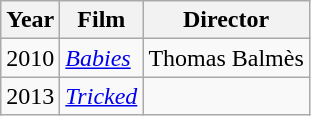<table class="wikitable">
<tr>
<th>Year</th>
<th>Film</th>
<th>Director</th>
</tr>
<tr>
<td>2010</td>
<td><em><a href='#'>Babies</a></em></td>
<td>Thomas Balmès</td>
</tr>
<tr>
<td>2013</td>
<td><em><a href='#'>Tricked</a></em></td>
<td></td>
</tr>
</table>
